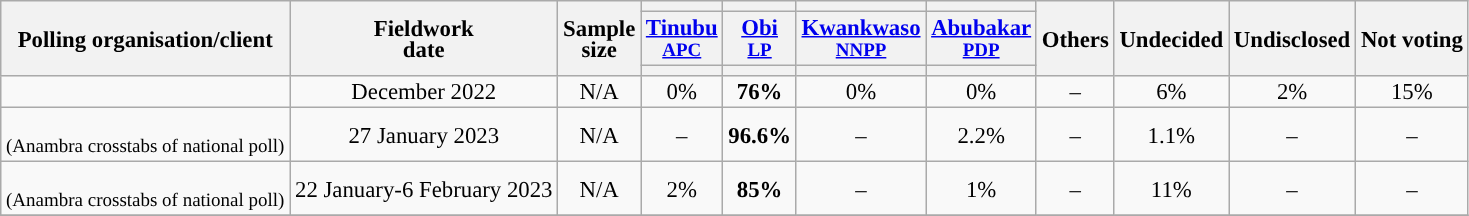<table class="wikitable" style="text-align:center;font-size:95%;line-height:14px;">
<tr>
<th rowspan="3">Polling organisation/client</th>
<th rowspan="3">Fieldwork<br>date</th>
<th rowspan="3">Sample<br>size</th>
<th></th>
<th></th>
<th></th>
<th></th>
<th rowspan="3">Others</th>
<th rowspan="3">Undecided</th>
<th rowspan="3">Undisclosed</th>
<th rowspan="3">Not voting</th>
</tr>
<tr>
<th><a href='#'>Tinubu</a><br><small><a href='#'>APC</a></small></th>
<th><a href='#'>Obi</a><br><small><a href='#'>LP</a></small></th>
<th><a href='#'>Kwankwaso</a><br><small><a href='#'>NNPP</a></small></th>
<th><a href='#'>Abubakar</a><br><small><a href='#'>PDP</a></small></th>
</tr>
<tr>
<th style="background:"></th>
<th style="background:"></th>
<th style="background:"></th>
<th style="background:"></th>
</tr>
<tr>
<td></td>
<td>December 2022</td>
<td>N/A</td>
<td>0%</td>
<td><strong>76%</strong></td>
<td>0%</td>
<td>0%</td>
<td>–</td>
<td>6%</td>
<td>2%</td>
<td>15%</td>
</tr>
<tr>
<td><br><small>(Anambra crosstabs of national poll)</small></td>
<td>27 January 2023</td>
<td>N/A</td>
<td>–</td>
<td><strong>96.6%</strong></td>
<td>–</td>
<td>2.2%</td>
<td>–</td>
<td>1.1%</td>
<td>–</td>
<td>–</td>
</tr>
<tr>
<td><br><small>(Anambra crosstabs of national poll)</small></td>
<td>22 January-6 February 2023</td>
<td>N/A</td>
<td>2%</td>
<td><strong>85%</strong></td>
<td>–</td>
<td>1%</td>
<td>–</td>
<td>11%</td>
<td>–</td>
<td>–</td>
</tr>
<tr>
</tr>
</table>
